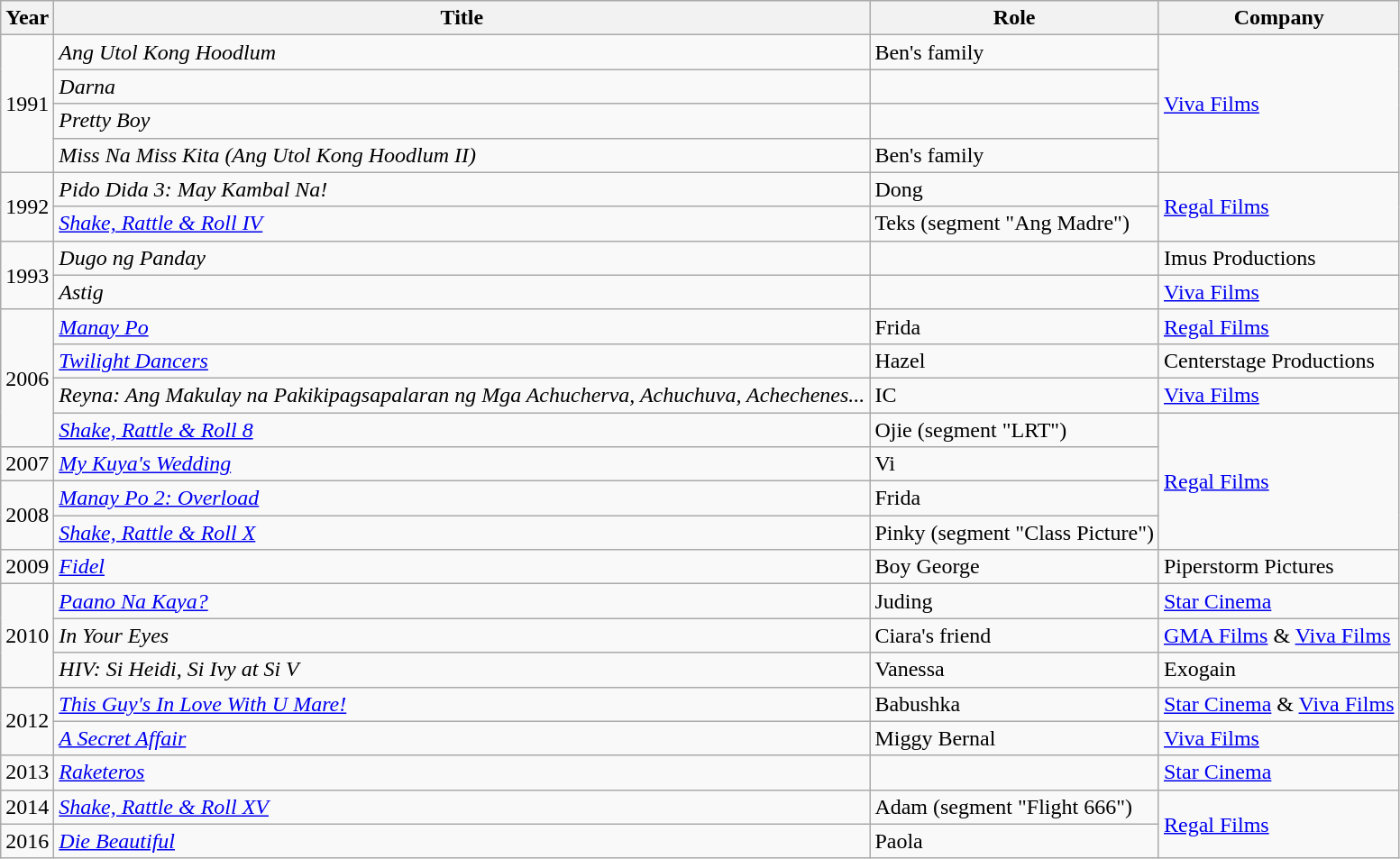<table class="wikitable">
<tr>
<th>Year</th>
<th>Title</th>
<th>Role</th>
<th>Company</th>
</tr>
<tr>
<td rowspan="4">1991</td>
<td><em>Ang Utol Kong Hoodlum</em></td>
<td>Ben's family</td>
<td rowspan="4"><a href='#'>Viva Films</a></td>
</tr>
<tr>
<td><em>Darna</em></td>
<td></td>
</tr>
<tr>
<td><em>Pretty Boy</em></td>
<td></td>
</tr>
<tr>
<td><em>Miss Na Miss Kita (Ang Utol Kong Hoodlum II)</em></td>
<td>Ben's family</td>
</tr>
<tr>
<td rowspan="2">1992</td>
<td><em>Pido Dida 3: May Kambal Na!</em></td>
<td>Dong</td>
<td rowspan="2"><a href='#'>Regal Films</a></td>
</tr>
<tr>
<td><em><a href='#'>Shake, Rattle & Roll IV</a></em></td>
<td>Teks (segment "Ang Madre")</td>
</tr>
<tr>
<td rowspan="2">1993</td>
<td><em>Dugo ng Panday</em></td>
<td></td>
<td>Imus Productions</td>
</tr>
<tr>
<td><em>Astig</em></td>
<td></td>
<td><a href='#'>Viva Films</a></td>
</tr>
<tr>
<td rowspan="4">2006</td>
<td><em><a href='#'>Manay Po</a></em></td>
<td>Frida</td>
<td><a href='#'>Regal Films</a></td>
</tr>
<tr>
<td><em><a href='#'>Twilight Dancers</a></em></td>
<td>Hazel</td>
<td>Centerstage Productions</td>
</tr>
<tr>
<td><em>Reyna: Ang Makulay na Pakikipagsapalaran ng Mga Achucherva, Achuchuva, Achechenes...</em></td>
<td>IC</td>
<td><a href='#'>Viva Films</a></td>
</tr>
<tr>
<td><em><a href='#'>Shake, Rattle & Roll 8</a></em></td>
<td>Ojie (segment "LRT")</td>
<td rowspan="4"><a href='#'>Regal Films</a></td>
</tr>
<tr>
<td>2007</td>
<td><em><a href='#'>My Kuya's Wedding</a></em></td>
<td>Vi</td>
</tr>
<tr>
<td rowspan="2">2008</td>
<td><em><a href='#'>Manay Po 2: Overload</a></em></td>
<td>Frida</td>
</tr>
<tr>
<td><em><a href='#'>Shake, Rattle & Roll X</a></em></td>
<td>Pinky (segment "Class Picture")</td>
</tr>
<tr>
<td>2009</td>
<td><em><a href='#'>Fidel</a></em></td>
<td>Boy George</td>
<td>Piperstorm Pictures</td>
</tr>
<tr>
<td rowspan="3">2010</td>
<td><em><a href='#'>Paano Na Kaya?</a></em></td>
<td>Juding</td>
<td><a href='#'>Star Cinema</a></td>
</tr>
<tr>
<td><em>In Your Eyes</em></td>
<td>Ciara's friend</td>
<td><a href='#'>GMA Films</a> & <a href='#'>Viva Films</a></td>
</tr>
<tr>
<td><em>HIV: Si Heidi, Si Ivy at Si V</em></td>
<td>Vanessa</td>
<td>Exogain</td>
</tr>
<tr>
<td rowspan="2">2012</td>
<td><em><a href='#'>This Guy's In Love With U Mare!</a></em></td>
<td>Babushka</td>
<td><a href='#'>Star Cinema</a> & <a href='#'>Viva Films</a></td>
</tr>
<tr>
<td><em><a href='#'>A Secret Affair</a></em></td>
<td>Miggy Bernal</td>
<td><a href='#'>Viva Films</a></td>
</tr>
<tr>
<td>2013</td>
<td><em><a href='#'>Raketeros</a></em></td>
<td></td>
<td><a href='#'>Star Cinema</a></td>
</tr>
<tr>
<td>2014</td>
<td><em><a href='#'>Shake, Rattle & Roll XV</a></em></td>
<td>Adam (segment "Flight 666")</td>
<td rowspan="2"><a href='#'>Regal Films</a></td>
</tr>
<tr>
<td>2016</td>
<td><em><a href='#'>Die Beautiful</a></em></td>
<td>Paola</td>
</tr>
</table>
